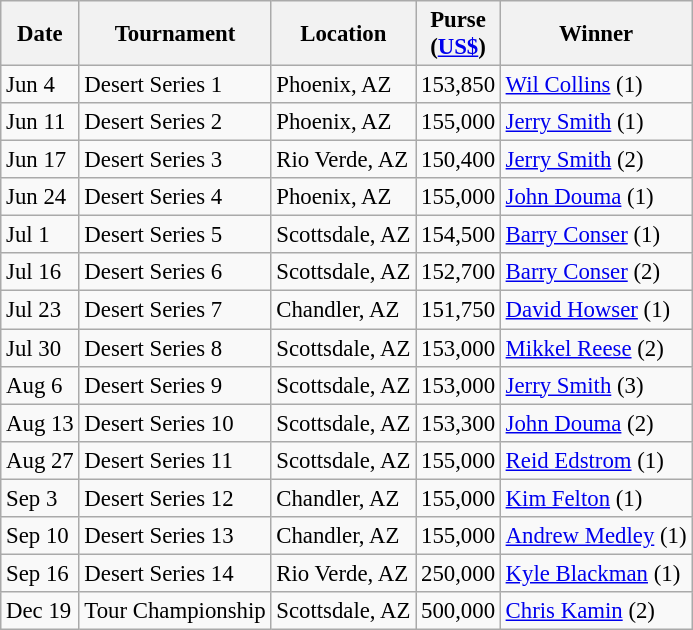<table class="wikitable" style="font-size:95%">
<tr>
<th>Date</th>
<th>Tournament</th>
<th>Location</th>
<th>Purse<br>(<a href='#'>US$</a>)</th>
<th>Winner</th>
</tr>
<tr>
<td>Jun 4</td>
<td>Desert Series 1</td>
<td>Phoenix, AZ</td>
<td align=right>153,850</td>
<td> <a href='#'>Wil Collins</a> (1)</td>
</tr>
<tr>
<td>Jun 11</td>
<td>Desert Series 2</td>
<td>Phoenix, AZ</td>
<td align=right>155,000</td>
<td> <a href='#'>Jerry Smith</a> (1)</td>
</tr>
<tr>
<td>Jun 17</td>
<td>Desert Series 3</td>
<td>Rio Verde, AZ</td>
<td align=right>150,400</td>
<td> <a href='#'>Jerry Smith</a> (2)</td>
</tr>
<tr>
<td>Jun 24</td>
<td>Desert Series 4</td>
<td>Phoenix, AZ</td>
<td align=right>155,000</td>
<td> <a href='#'>John Douma</a> (1)</td>
</tr>
<tr>
<td>Jul 1</td>
<td>Desert Series 5</td>
<td>Scottsdale, AZ</td>
<td align=right>154,500</td>
<td> <a href='#'>Barry Conser</a> (1)</td>
</tr>
<tr>
<td>Jul 16</td>
<td>Desert Series 6</td>
<td>Scottsdale, AZ</td>
<td align=right>152,700</td>
<td> <a href='#'>Barry Conser</a> (2)</td>
</tr>
<tr>
<td>Jul 23</td>
<td>Desert Series 7</td>
<td>Chandler, AZ</td>
<td align=right>151,750</td>
<td> <a href='#'>David Howser</a> (1)</td>
</tr>
<tr>
<td>Jul 30</td>
<td>Desert Series 8</td>
<td>Scottsdale, AZ</td>
<td align=right>153,000</td>
<td> <a href='#'>Mikkel Reese</a> (2)</td>
</tr>
<tr>
<td>Aug 6</td>
<td>Desert Series 9</td>
<td>Scottsdale, AZ</td>
<td align=right>153,000</td>
<td> <a href='#'>Jerry Smith</a> (3)</td>
</tr>
<tr>
<td>Aug 13</td>
<td>Desert Series 10</td>
<td>Scottsdale, AZ</td>
<td align=right>153,300</td>
<td> <a href='#'>John Douma</a> (2)</td>
</tr>
<tr>
<td>Aug 27</td>
<td>Desert Series 11</td>
<td>Scottsdale, AZ</td>
<td align=right>155,000</td>
<td> <a href='#'>Reid Edstrom</a> (1)</td>
</tr>
<tr>
<td>Sep 3</td>
<td>Desert Series 12</td>
<td>Chandler, AZ</td>
<td align=right>155,000</td>
<td> <a href='#'>Kim Felton</a> (1)</td>
</tr>
<tr>
<td>Sep 10</td>
<td>Desert Series 13</td>
<td>Chandler, AZ</td>
<td align=right>155,000</td>
<td> <a href='#'>Andrew Medley</a> (1)</td>
</tr>
<tr>
<td>Sep 16</td>
<td>Desert Series 14</td>
<td>Rio Verde, AZ</td>
<td align=right>250,000</td>
<td> <a href='#'>Kyle Blackman</a> (1)</td>
</tr>
<tr>
<td>Dec 19</td>
<td>Tour Championship</td>
<td>Scottsdale, AZ</td>
<td align=right>500,000</td>
<td> <a href='#'>Chris Kamin</a> (2)</td>
</tr>
</table>
